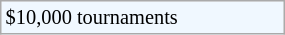<table class="wikitable"  style="font-size:85%; width:15%;">
<tr style="background:#f0f8ff;">
<td>$10,000 tournaments</td>
</tr>
</table>
